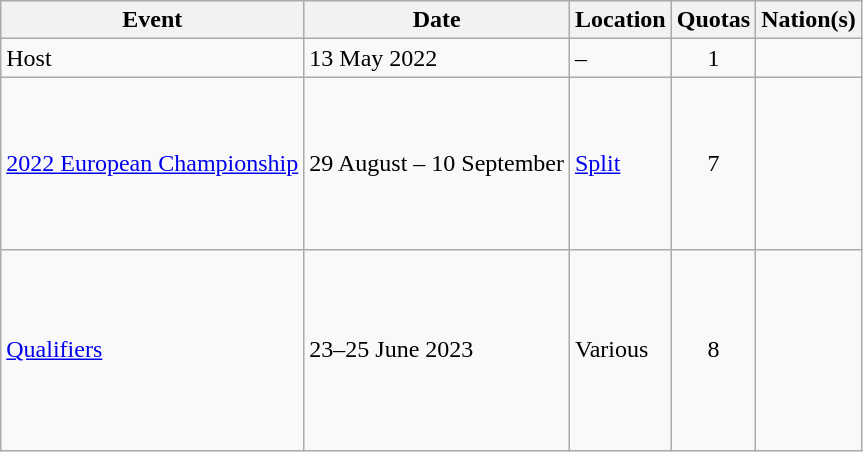<table class="wikitable">
<tr>
<th>Event</th>
<th>Date</th>
<th>Location</th>
<th>Quotas</th>
<th>Nation(s)</th>
</tr>
<tr>
<td>Host</td>
<td>13 May 2022</td>
<td>–</td>
<td align="center">1</td>
<td></td>
</tr>
<tr>
<td><a href='#'>2022 European Championship</a></td>
<td>29 August – 10 September</td>
<td> <a href='#'>Split</a></td>
<td align="center">7</td>
<td><br><br><br><br><br><br></td>
</tr>
<tr>
<td><a href='#'>Qualifiers</a></td>
<td>23–25 June 2023</td>
<td>Various</td>
<td align="center">8</td>
<td><br><br><br><br><br><br><br></td>
</tr>
</table>
